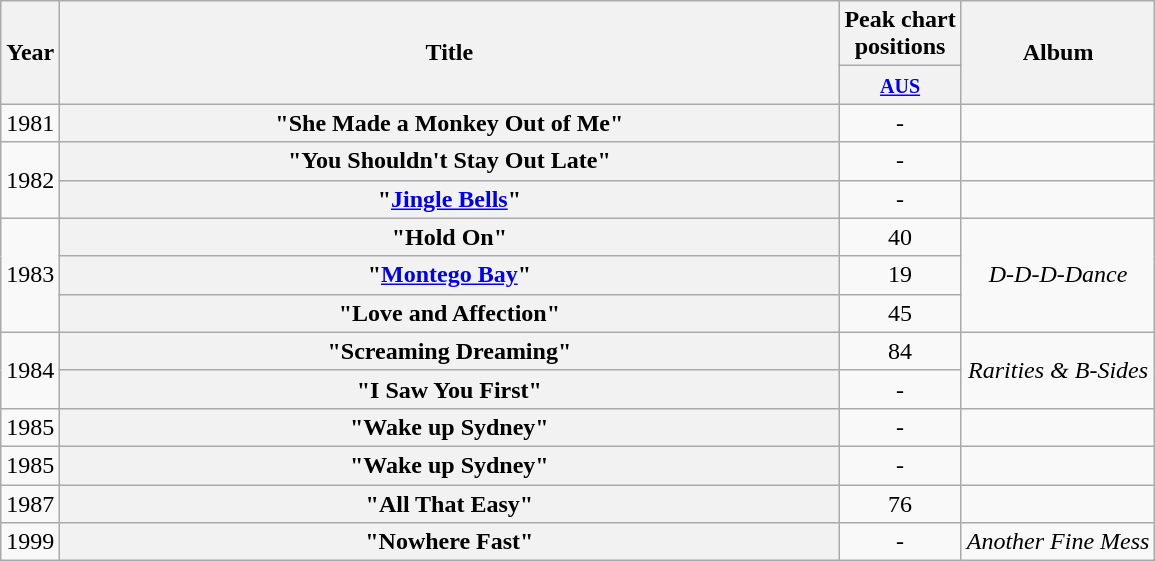<table class="wikitable plainrowheaders" style="text-align:center;" border="1">
<tr>
<th scope="col" rowspan="2">Year</th>
<th scope="col" rowspan="2" style="width:32em;">Title</th>
<th scope="col" colspan="1">Peak chart<br>positions</th>
<th scope="col" rowspan="2">Album</th>
</tr>
<tr>
<th scope="col" style="text-align:center;"><small><a href='#'>AUS</a><br></small></th>
</tr>
<tr>
<td>1981</td>
<th scope="row">"She Made a Monkey Out of Me"</th>
<td style="text-align:center;">-</td>
<td></td>
</tr>
<tr>
<td rowspan="2">1982</td>
<th scope="row">"You Shouldn't Stay Out Late"</th>
<td style="text-align:center;">-</td>
<td></td>
</tr>
<tr>
<th scope="row">"<a href='#'>Jingle Bells</a>"</th>
<td style="text-align:center;">-</td>
<td></td>
</tr>
<tr>
<td rowspan="3">1983</td>
<th scope="row">"Hold On"</th>
<td style="text-align:center;">40</td>
<td rowspan="3"><em>D-D-D-Dance</em></td>
</tr>
<tr>
<th scope="row">"<a href='#'>Montego Bay</a>"</th>
<td style="text-align:center;">19</td>
</tr>
<tr>
<th scope="row">"Love and Affection"</th>
<td style="text-align:center;">45</td>
</tr>
<tr>
<td rowspan="2">1984</td>
<th scope="row">"Screaming Dreaming"</th>
<td style="text-align:center;">84</td>
<td rowspan="2"><em>Rarities & B-Sides</em></td>
</tr>
<tr>
<th scope="row">"I Saw You First"</th>
<td style="text-align:center;">-</td>
</tr>
<tr>
<td>1985</td>
<th scope="row">"Wake up Sydney"</th>
<td style="text-align:center;">-</td>
<td></td>
</tr>
<tr>
<td>1985</td>
<th scope="row">"Wake up Sydney"</th>
<td style="text-align:center;">-</td>
<td></td>
</tr>
<tr>
<td>1987</td>
<th scope="row">"All That Easy"</th>
<td style="text-align:center;">76</td>
<td></td>
</tr>
<tr>
<td>1999</td>
<th scope="row">"Nowhere Fast"</th>
<td style="text-align:center;">-</td>
<td><em>Another Fine Mess</em></td>
</tr>
</table>
